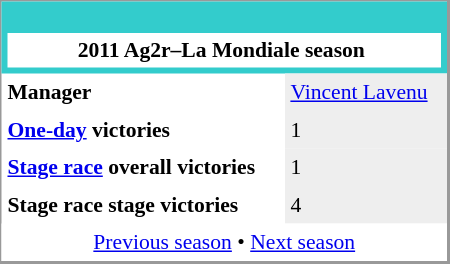<table align="right" cellpadding="4" cellspacing="0" style="margin-left:1em; width:300px; font-size:90%; border:1px solid #999; border-right-width:2px; border-bottom-width:2px; background-color:white;">
<tr>
<th colspan="2" style="background-color:#33CCCC;"><br><table style="background:#FFFFFF;text-align:center;width:100%;">
<tr>
<td style="background:#FFFFFF;" align="center" width="100%"><span> 2011 Ag2r–La Mondiale season</span></td>
<td padding=15px></td>
</tr>
</table>
</th>
</tr>
<tr>
<td><strong>Manager </strong></td>
<td bgcolor=#EEEEEE><a href='#'>Vincent Lavenu</a></td>
</tr>
<tr>
<td><strong><a href='#'>One-day</a> victories</strong></td>
<td bgcolor=#EEEEEE>1</td>
</tr>
<tr>
<td><strong><a href='#'>Stage race</a> overall victories</strong></td>
<td bgcolor=#EEEEEE>1</td>
</tr>
<tr>
<td><strong>Stage race stage victories</strong></td>
<td bgcolor=#EEEEEE>4</td>
</tr>
<tr>
<td colspan="2" bgcolor="white" align="center"><a href='#'>Previous season</a> • <a href='#'>Next season</a></td>
</tr>
</table>
